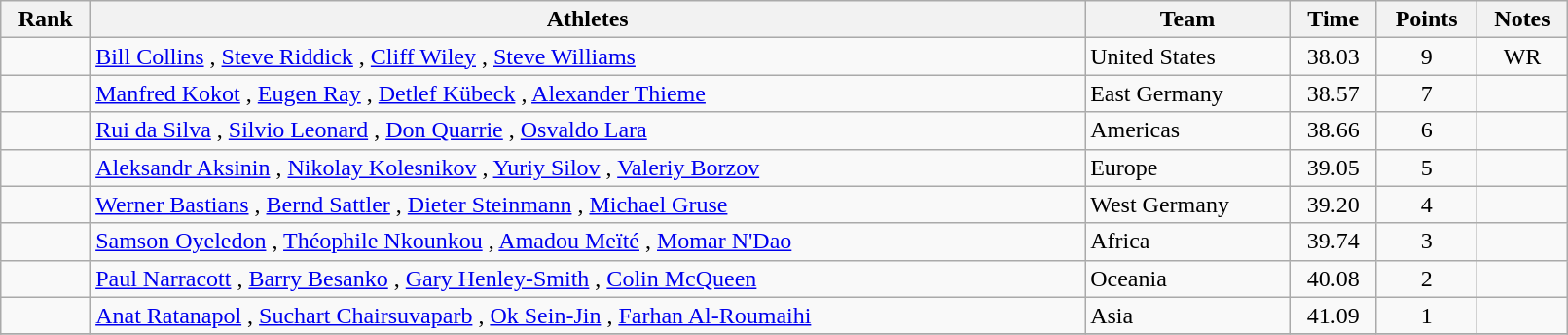<table class="wikitable sortable" style="text-align:center" width="85%">
<tr>
<th>Rank</th>
<th>Athletes</th>
<th>Team</th>
<th>Time</th>
<th>Points</th>
<th>Notes</th>
</tr>
<tr>
<td></td>
<td align="left"><a href='#'>Bill Collins</a> , <a href='#'>Steve Riddick</a> , <a href='#'>Cliff Wiley</a> , <a href='#'>Steve Williams</a> </td>
<td align=left>United States</td>
<td>38.03</td>
<td>9</td>
<td>WR</td>
</tr>
<tr>
<td></td>
<td align="left"><a href='#'>Manfred Kokot</a> , <a href='#'>Eugen Ray</a> , <a href='#'>Detlef Kübeck</a> , <a href='#'>Alexander Thieme</a> </td>
<td align=left>East Germany</td>
<td>38.57</td>
<td>7</td>
<td></td>
</tr>
<tr>
<td></td>
<td align="left"><a href='#'>Rui da Silva</a> , <a href='#'>Silvio Leonard</a> , <a href='#'>Don Quarrie</a> , <a href='#'>Osvaldo Lara</a> </td>
<td align=left>Americas</td>
<td>38.66</td>
<td>6</td>
<td></td>
</tr>
<tr>
<td></td>
<td align="left"><a href='#'>Aleksandr Aksinin</a> , <a href='#'>Nikolay Kolesnikov</a> , <a href='#'>Yuriy Silov</a> ,  <a href='#'>Valeriy Borzov</a> </td>
<td align=left>Europe</td>
<td>39.05</td>
<td>5</td>
<td></td>
</tr>
<tr>
<td></td>
<td align="left"><a href='#'>Werner Bastians</a> , <a href='#'>Bernd Sattler</a> , <a href='#'>Dieter Steinmann</a> , <a href='#'>Michael Gruse</a> </td>
<td align=left>West Germany</td>
<td>39.20</td>
<td>4</td>
<td></td>
</tr>
<tr>
<td></td>
<td align="left"><a href='#'>Samson Oyeledon</a> , <a href='#'>Théophile Nkounkou</a> , <a href='#'>Amadou Meïté</a> , <a href='#'>Momar N'Dao</a> </td>
<td align=left>Africa</td>
<td>39.74</td>
<td>3</td>
<td></td>
</tr>
<tr>
<td></td>
<td align="left"><a href='#'>Paul Narracott</a> , <a href='#'>Barry Besanko</a> , <a href='#'>Gary Henley-Smith</a> , <a href='#'>Colin McQueen</a> </td>
<td align=left>Oceania</td>
<td>40.08</td>
<td>2</td>
<td></td>
</tr>
<tr>
<td></td>
<td align="left"><a href='#'>Anat Ratanapol</a> , <a href='#'>Suchart Chairsuvaparb</a> , <a href='#'>Ok Sein-Jin</a> , <a href='#'>Farhan Al-Roumaihi</a> </td>
<td align=left>Asia</td>
<td>41.09</td>
<td>1</td>
<td></td>
</tr>
<tr>
</tr>
</table>
